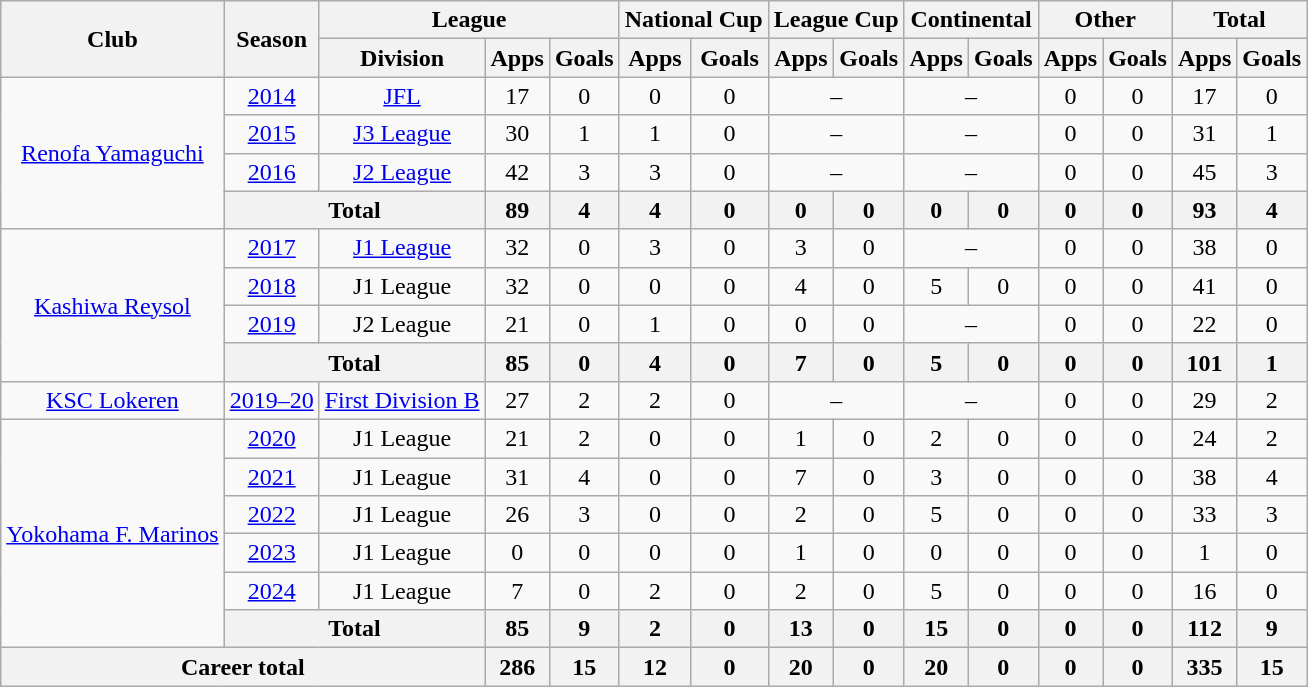<table class="wikitable" style="text-align: center">
<tr>
<th rowspan="2">Club</th>
<th rowspan="2">Season</th>
<th colspan="3">League</th>
<th colspan="2">National Cup</th>
<th colspan="2">League Cup</th>
<th colspan="2">Continental</th>
<th colspan="2">Other</th>
<th colspan="2">Total</th>
</tr>
<tr>
<th>Division</th>
<th>Apps</th>
<th>Goals</th>
<th>Apps</th>
<th>Goals</th>
<th>Apps</th>
<th>Goals</th>
<th>Apps</th>
<th>Goals</th>
<th>Apps</th>
<th>Goals</th>
<th>Apps</th>
<th>Goals</th>
</tr>
<tr>
<td rowspan="4"><a href='#'>Renofa Yamaguchi</a></td>
<td><a href='#'>2014</a></td>
<td><a href='#'>JFL</a></td>
<td>17</td>
<td>0</td>
<td>0</td>
<td>0</td>
<td colspan="2">–</td>
<td colspan="2">–</td>
<td>0</td>
<td>0</td>
<td>17</td>
<td>0</td>
</tr>
<tr>
<td><a href='#'>2015</a></td>
<td><a href='#'>J3 League</a></td>
<td>30</td>
<td>1</td>
<td>1</td>
<td>0</td>
<td colspan="2">–</td>
<td colspan="2">–</td>
<td>0</td>
<td>0</td>
<td>31</td>
<td>1</td>
</tr>
<tr>
<td><a href='#'>2016</a></td>
<td><a href='#'>J2 League</a></td>
<td>42</td>
<td>3</td>
<td>3</td>
<td>0</td>
<td colspan="2">–</td>
<td colspan="2">–</td>
<td>0</td>
<td>0</td>
<td>45</td>
<td>3</td>
</tr>
<tr>
<th colspan=2>Total</th>
<th>89</th>
<th>4</th>
<th>4</th>
<th>0</th>
<th>0</th>
<th>0</th>
<th>0</th>
<th>0</th>
<th>0</th>
<th>0</th>
<th>93</th>
<th>4</th>
</tr>
<tr>
<td rowspan="4"><a href='#'>Kashiwa Reysol</a></td>
<td><a href='#'>2017</a></td>
<td><a href='#'>J1 League</a></td>
<td>32</td>
<td>0</td>
<td>3</td>
<td>0</td>
<td>3</td>
<td>0</td>
<td colspan="2">–</td>
<td>0</td>
<td>0</td>
<td>38</td>
<td>0</td>
</tr>
<tr>
<td><a href='#'>2018</a></td>
<td>J1 League</td>
<td>32</td>
<td>0</td>
<td>0</td>
<td>0</td>
<td>4</td>
<td>0</td>
<td>5</td>
<td>0</td>
<td>0</td>
<td>0</td>
<td>41</td>
<td>0</td>
</tr>
<tr>
<td><a href='#'>2019</a></td>
<td>J2 League</td>
<td>21</td>
<td>0</td>
<td>1</td>
<td>0</td>
<td>0</td>
<td>0</td>
<td colspan="2">–</td>
<td>0</td>
<td>0</td>
<td>22</td>
<td>0</td>
</tr>
<tr>
<th colspan=2>Total</th>
<th>85</th>
<th>0</th>
<th>4</th>
<th>0</th>
<th>7</th>
<th>0</th>
<th>5</th>
<th>0</th>
<th>0</th>
<th>0</th>
<th>101</th>
<th>1</th>
</tr>
<tr>
<td><a href='#'>KSC Lokeren</a></td>
<td><a href='#'>2019–20</a></td>
<td><a href='#'>First Division B</a></td>
<td>27</td>
<td>2</td>
<td>2</td>
<td>0</td>
<td colspan="2">–</td>
<td colspan="2">–</td>
<td>0</td>
<td>0</td>
<td>29</td>
<td>2</td>
</tr>
<tr>
<td rowspan="6"><a href='#'>Yokohama F. Marinos</a></td>
<td><a href='#'>2020</a></td>
<td>J1 League</td>
<td>21</td>
<td>2</td>
<td>0</td>
<td>0</td>
<td>1</td>
<td>0</td>
<td>2</td>
<td>0</td>
<td>0</td>
<td>0</td>
<td>24</td>
<td>2</td>
</tr>
<tr>
<td><a href='#'>2021</a></td>
<td>J1 League</td>
<td>31</td>
<td>4</td>
<td>0</td>
<td>0</td>
<td>7</td>
<td>0</td>
<td>3</td>
<td>0</td>
<td>0</td>
<td>0</td>
<td>38</td>
<td>4</td>
</tr>
<tr>
<td><a href='#'>2022</a></td>
<td>J1 League</td>
<td>26</td>
<td>3</td>
<td>0</td>
<td>0</td>
<td>2</td>
<td>0</td>
<td>5</td>
<td>0</td>
<td>0</td>
<td>0</td>
<td>33</td>
<td>3</td>
</tr>
<tr>
<td><a href='#'>2023</a></td>
<td>J1 League</td>
<td>0</td>
<td>0</td>
<td>0</td>
<td>0</td>
<td>1</td>
<td>0</td>
<td>0</td>
<td>0</td>
<td>0</td>
<td>0</td>
<td>1</td>
<td>0</td>
</tr>
<tr>
<td><a href='#'>2024</a></td>
<td>J1 League</td>
<td>7</td>
<td>0</td>
<td>2</td>
<td>0</td>
<td>2</td>
<td>0</td>
<td>5</td>
<td>0</td>
<td>0</td>
<td>0</td>
<td>16</td>
<td>0</td>
</tr>
<tr>
<th colspan=2>Total</th>
<th>85</th>
<th>9</th>
<th>2</th>
<th>0</th>
<th>13</th>
<th>0</th>
<th>15</th>
<th>0</th>
<th>0</th>
<th>0</th>
<th>112</th>
<th>9</th>
</tr>
<tr>
<th colspan=3>Career total</th>
<th>286</th>
<th>15</th>
<th>12</th>
<th>0</th>
<th>20</th>
<th>0</th>
<th>20</th>
<th>0</th>
<th>0</th>
<th>0</th>
<th>335</th>
<th>15</th>
</tr>
</table>
